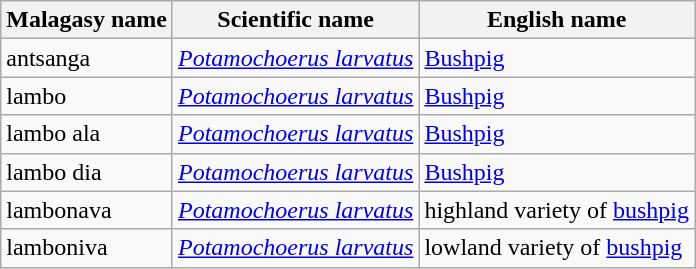<table class="wikitable sortable">
<tr>
<th>Malagasy name</th>
<th>Scientific name</th>
<th>English name</th>
</tr>
<tr>
<td>antsanga</td>
<td><em><a href='#'>Potamochoerus larvatus</a></em></td>
<td><a href='#'>Bushpig</a></td>
</tr>
<tr>
<td>lambo</td>
<td><em><a href='#'>Potamochoerus larvatus</a></em></td>
<td><a href='#'>Bushpig</a></td>
</tr>
<tr>
<td>lambo ala</td>
<td><em><a href='#'>Potamochoerus larvatus</a></em></td>
<td><a href='#'>Bushpig</a></td>
</tr>
<tr>
<td>lambo dia</td>
<td><em><a href='#'>Potamochoerus larvatus</a></em></td>
<td><a href='#'>Bushpig</a></td>
</tr>
<tr>
<td>lambonava</td>
<td><em><a href='#'>Potamochoerus larvatus</a></em></td>
<td>highland variety of <a href='#'>bushpig</a></td>
</tr>
<tr>
<td>lamboniva</td>
<td><em><a href='#'>Potamochoerus larvatus</a></em></td>
<td>lowland variety of <a href='#'>bushpig</a></td>
</tr>
</table>
